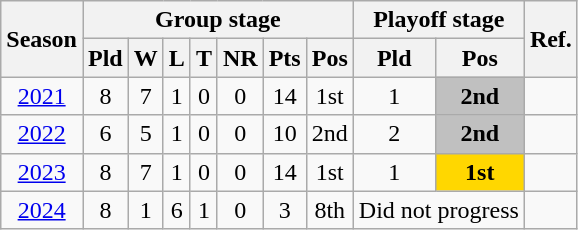<table class="wikitable" style="text-align: center">
<tr>
<th rowspan=2>Season</th>
<th colspan=7>Group stage</th>
<th colspan=2>Playoff stage</th>
<th rowspan=2>Ref.</th>
</tr>
<tr>
<th>Pld</th>
<th>W</th>
<th>L</th>
<th>T</th>
<th>NR</th>
<th>Pts</th>
<th>Pos</th>
<th>Pld</th>
<th>Pos</th>
</tr>
<tr>
<td><a href='#'>2021</a></td>
<td>8</td>
<td>7</td>
<td>1</td>
<td>0</td>
<td>0</td>
<td>14</td>
<td>1st</td>
<td>1</td>
<td bgcolor=silver><strong>2nd</strong></td>
<td></td>
</tr>
<tr>
<td><a href='#'>2022</a></td>
<td>6</td>
<td>5</td>
<td>1</td>
<td>0</td>
<td>0</td>
<td>10</td>
<td>2nd</td>
<td>2</td>
<td bgcolor=silver><strong>2nd</strong></td>
<td></td>
</tr>
<tr>
<td><a href='#'>2023</a></td>
<td>8</td>
<td>7</td>
<td>1</td>
<td>0</td>
<td>0</td>
<td>14</td>
<td>1st</td>
<td>1</td>
<td bgcolor=gold><strong>1st</strong></td>
<td></td>
</tr>
<tr>
<td><a href='#'>2024</a></td>
<td>8</td>
<td>1</td>
<td>6</td>
<td>1</td>
<td>0</td>
<td>3</td>
<td>8th</td>
<td colspan=2>Did not progress</td>
<td></td>
</tr>
</table>
